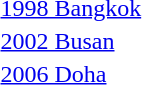<table>
<tr>
<td><a href='#'>1998 Bangkok</a></td>
<td></td>
<td></td>
<td></td>
</tr>
<tr>
<td><a href='#'>2002 Busan</a></td>
<td></td>
<td></td>
<td></td>
</tr>
<tr>
<td><a href='#'>2006 Doha</a></td>
<td></td>
<td></td>
<td></td>
</tr>
</table>
